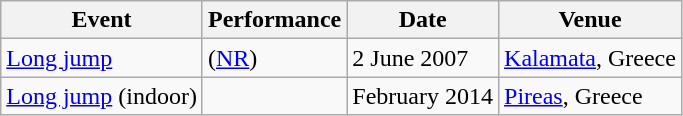<table class=wikitable>
<tr>
<th>Event</th>
<th>Performance</th>
<th>Date</th>
<th>Venue</th>
</tr>
<tr>
<td><a href='#'>Long jump</a></td>
<td> (<a href='#'>NR</a>)</td>
<td>2 June 2007</td>
<td><a href='#'>Kalamata</a>, Greece</td>
</tr>
<tr>
<td><a href='#'>Long jump</a> (indoor)</td>
<td></td>
<td>February 2014</td>
<td><a href='#'>Pireas</a>, Greece</td>
</tr>
</table>
